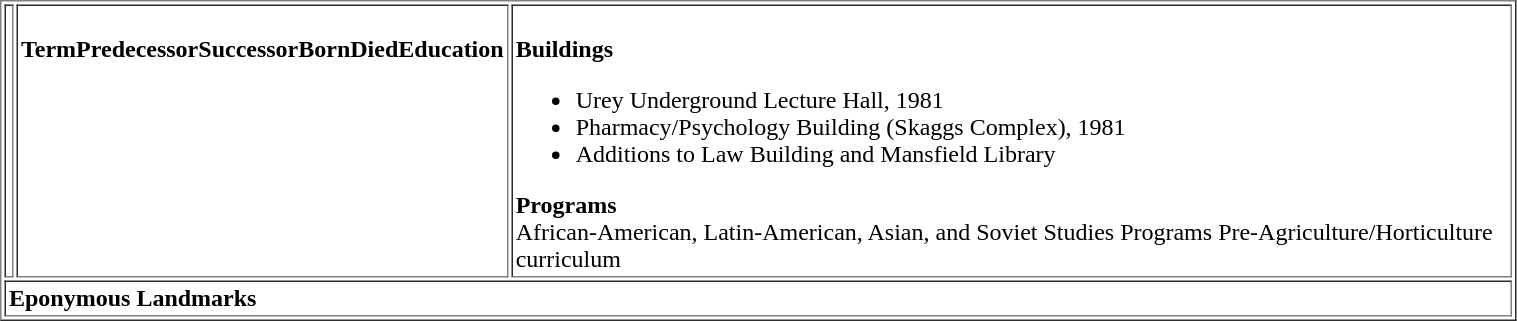<table border="1" cellpadding="2" width="80%">
<tr>
<td valign=center halign=centerwidth=230><br></td>
<td valign=top width=30%><br><strong>Term</strong><strong>Predecessor</strong><strong>Successor</strong><strong>Born</strong><strong>Died</strong><strong>Education</strong></td>
<td valign=top><br><strong>Buildings</strong><ul><li>Urey Underground Lecture Hall, 1981</li><li>Pharmacy/Psychology Building (Skaggs Complex), 1981</li><li>Additions to Law Building and Mansfield Library</li></ul><strong>Programs</strong><br>
African-American, Latin-American, Asian, and Soviet Studies Programs
Pre-Agriculture/Horticulture curriculum</td>
</tr>
<tr>
<td colspan="3" style="text-align: left;"><strong>Eponymous Landmarks</strong></td>
</tr>
</table>
